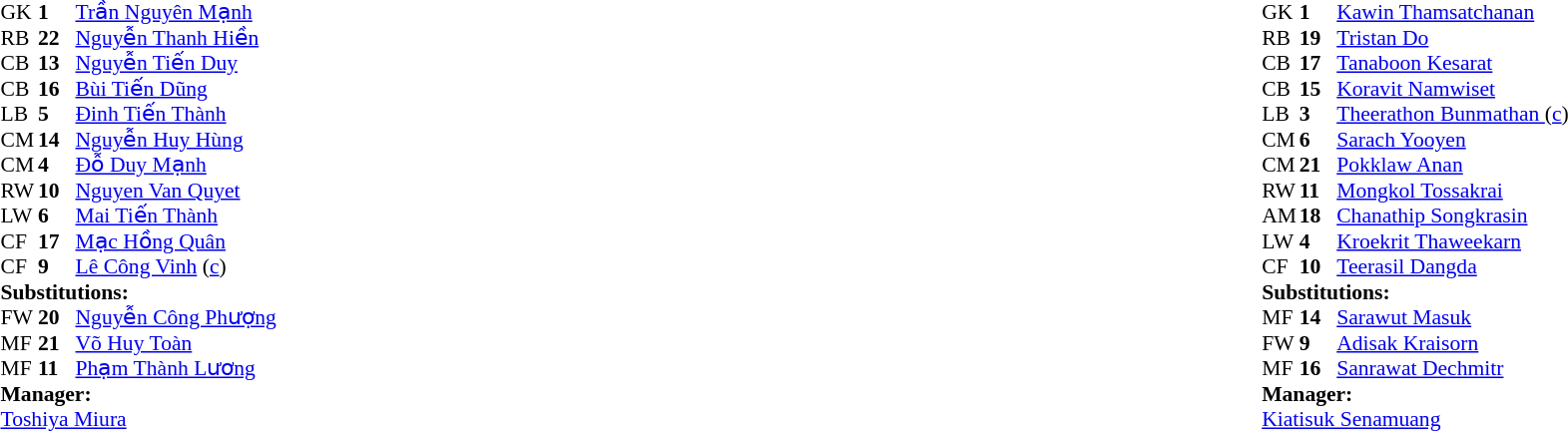<table width="100%">
<tr>
<td valign="top" width="40%"><br><table style="font-size:90%;" cellspacing="0" cellpadding="0">
<tr>
<th width="25"></th>
<th width="25"></th>
</tr>
<tr>
<td>GK</td>
<td><strong>1</strong></td>
<td><a href='#'>Trần Nguyên Mạnh</a></td>
</tr>
<tr>
<td>RB</td>
<td><strong>22</strong></td>
<td><a href='#'>Nguyễn Thanh Hiền</a></td>
</tr>
<tr>
<td>CB</td>
<td><strong>13</strong></td>
<td><a href='#'>Nguyễn Tiến Duy</a></td>
</tr>
<tr>
<td>CB</td>
<td><strong>16</strong></td>
<td><a href='#'>Bùi Tiến Dũng</a></td>
</tr>
<tr>
<td>LB</td>
<td><strong>5</strong></td>
<td><a href='#'>Đinh Tiến Thành</a></td>
<td></td>
</tr>
<tr>
<td>CM</td>
<td><strong>14</strong></td>
<td><a href='#'>Nguyễn Huy Hùng</a></td>
<td></td>
</tr>
<tr>
<td>CM</td>
<td><strong>4</strong></td>
<td><a href='#'>Đỗ Duy Mạnh</a></td>
</tr>
<tr>
<td>RW</td>
<td><strong>10</strong></td>
<td><a href='#'>Nguyen Van Quyet</a></td>
</tr>
<tr>
<td>LW</td>
<td><strong>6</strong></td>
<td><a href='#'>Mai Tiến Thành</a></td>
<td></td>
<td></td>
</tr>
<tr>
<td>CF</td>
<td><strong>17</strong></td>
<td><a href='#'>Mạc Hồng Quân</a></td>
<td></td>
<td></td>
</tr>
<tr>
<td>CF</td>
<td><strong>9</strong></td>
<td><a href='#'>Lê Công Vinh</a> (<a href='#'>c</a>)</td>
<td></td>
</tr>
<tr>
<td colspan=3><strong>Substitutions:</strong></td>
</tr>
<tr>
<td>FW</td>
<td><strong>20</strong></td>
<td><a href='#'>Nguyễn Công Phượng</a></td>
<td></td>
<td></td>
</tr>
<tr>
<td>MF</td>
<td><strong>21</strong></td>
<td><a href='#'>Võ Huy Toàn</a></td>
<td></td>
<td></td>
<td></td>
</tr>
<tr>
<td>MF</td>
<td><strong>11</strong></td>
<td><a href='#'>Phạm Thành Lương</a></td>
<td></td>
<td></td>
</tr>
<tr>
<td colspan=3><strong>Manager:</strong></td>
</tr>
<tr>
<td colspan=4> <a href='#'>Toshiya Miura</a></td>
</tr>
</table>
</td>
<td valign="top"></td>
<td valign="top" width="50%"><br><table style="font-size:90%;" cellspacing="0" cellpadding="0" align="center">
<tr>
<th width=25></th>
<th width=25></th>
</tr>
<tr>
<td>GK</td>
<td><strong>1</strong></td>
<td><a href='#'>Kawin Thamsatchanan</a></td>
</tr>
<tr>
<td>RB</td>
<td><strong>19</strong></td>
<td><a href='#'>Tristan Do</a></td>
</tr>
<tr>
<td>CB</td>
<td><strong>17</strong></td>
<td><a href='#'>Tanaboon Kesarat</a></td>
</tr>
<tr>
<td>CB</td>
<td><strong>15</strong></td>
<td><a href='#'>Koravit Namwiset</a></td>
</tr>
<tr>
<td>LB</td>
<td><strong>3</strong></td>
<td><a href='#'>Theerathon Bunmathan </a>(<a href='#'>c</a>)</td>
</tr>
<tr>
<td>CM</td>
<td><strong>6</strong></td>
<td><a href='#'>Sarach Yooyen</a></td>
</tr>
<tr>
<td>CM</td>
<td><strong>21</strong></td>
<td><a href='#'>Pokklaw Anan</a></td>
<td></td>
<td></td>
</tr>
<tr>
<td>RW</td>
<td><strong>11</strong></td>
<td><a href='#'>Mongkol Tossakrai</a></td>
<td></td>
<td></td>
</tr>
<tr>
<td>AM</td>
<td><strong>18</strong></td>
<td><a href='#'>Chanathip Songkrasin</a></td>
</tr>
<tr>
<td>LW</td>
<td><strong>4</strong></td>
<td><a href='#'>Kroekrit Thaweekarn</a></td>
<td></td>
<td></td>
</tr>
<tr>
<td>CF</td>
<td><strong>10</strong></td>
<td><a href='#'>Teerasil Dangda</a></td>
</tr>
<tr>
<td colspan=3><strong>Substitutions:</strong></td>
</tr>
<tr>
<td>MF</td>
<td><strong>14</strong></td>
<td><a href='#'>Sarawut Masuk</a></td>
<td></td>
<td></td>
</tr>
<tr>
<td>FW</td>
<td><strong>9</strong></td>
<td><a href='#'>Adisak Kraisorn</a></td>
<td></td>
<td></td>
</tr>
<tr>
<td>MF</td>
<td><strong>16</strong></td>
<td><a href='#'>Sanrawat Dechmitr</a></td>
<td></td>
<td></td>
</tr>
<tr>
<td colspan=3><strong>Manager:</strong></td>
</tr>
<tr>
<td colspan=4> <a href='#'>Kiatisuk Senamuang</a></td>
</tr>
</table>
</td>
</tr>
</table>
